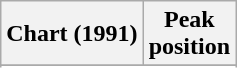<table class="wikitable sortable plainrowheaders" style="text-align:center">
<tr>
<th scope="col">Chart (1991)</th>
<th scope="col">Peak<br> position</th>
</tr>
<tr>
</tr>
<tr>
</tr>
<tr>
</tr>
</table>
